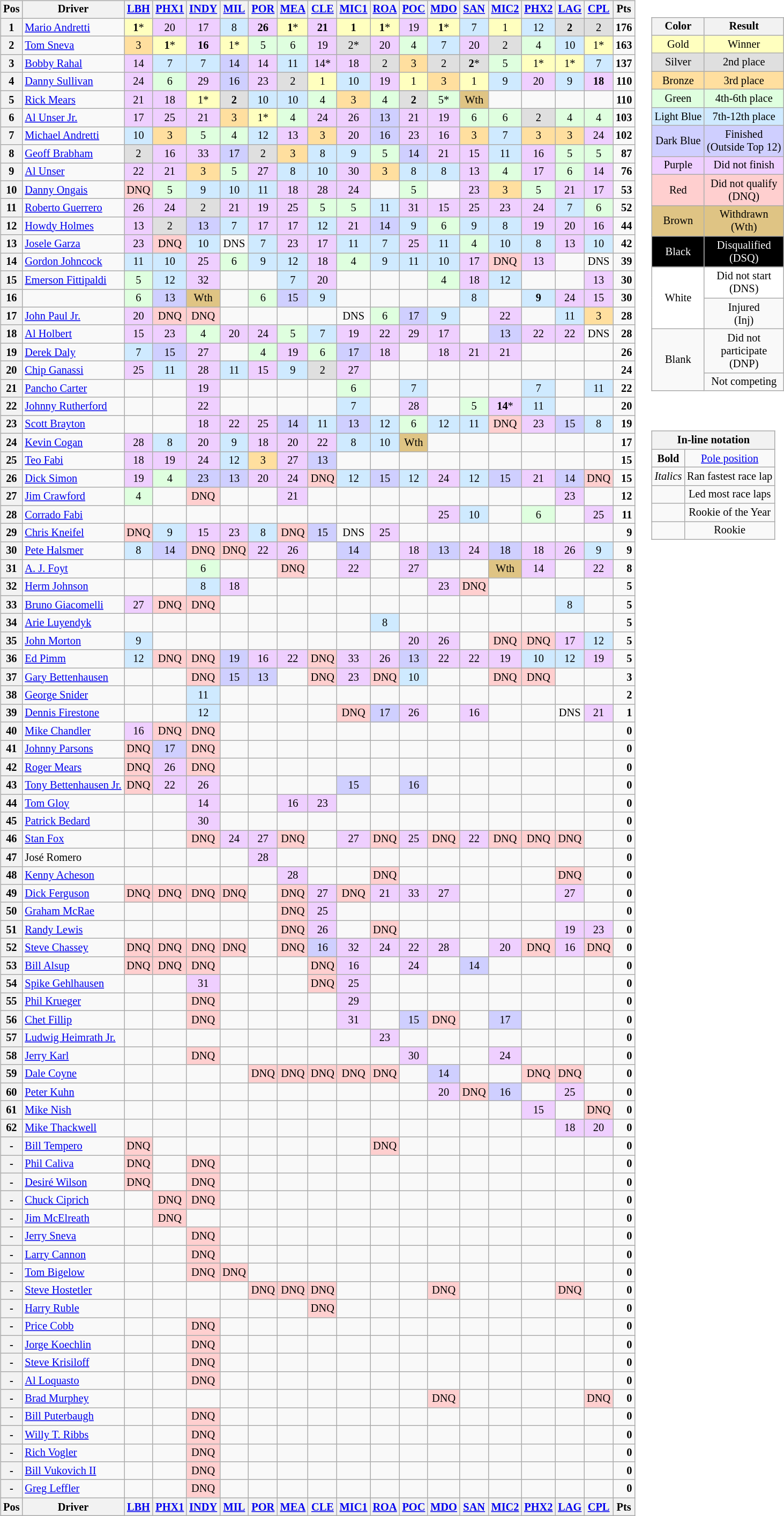<table>
<tr>
<td><br><table class="wikitable" style="font-size: 85%; text-align:center;">
<tr valign="top">
<th valign="middle">Pos</th>
<th valign="middle">Driver</th>
<th width="27"><a href='#'>LBH</a> </th>
<th width="27"><a href='#'>PHX1</a> </th>
<th width="27"><a href='#'>INDY</a> </th>
<th width="27"><a href='#'>MIL</a> </th>
<th width="27"><a href='#'>POR</a> </th>
<th width="27"><a href='#'>MEA</a> </th>
<th width="27"><a href='#'>CLE</a> </th>
<th width="27"><a href='#'>MIC1</a> </th>
<th width="27"><a href='#'>ROA</a> </th>
<th width="27"><a href='#'>POC</a> </th>
<th width="27"><a href='#'>MDO</a> </th>
<th width="27"><a href='#'>SAN</a> </th>
<th width="27"><a href='#'>MIC2</a> </th>
<th width="27"><a href='#'>PHX2</a> </th>
<th width="27"><a href='#'>LAG</a> </th>
<th width="27"><a href='#'>CPL</a> </th>
<th valign="middle">Pts</th>
</tr>
<tr>
<th>1</th>
<td style="text-align:left;"> <a href='#'>Mario Andretti</a></td>
<td style="background:#ffffbf;"><strong>1</strong>*</td>
<td style="background:#efcfff;">20</td>
<td style="background:#efcfff;">17</td>
<td style="background:#CFEAFF;">8</td>
<td style="background:#efcfff;"><strong>26</strong></td>
<td style="background:#ffffbf;"><strong>1</strong>*</td>
<td style="background:#efcfff;"><strong>21</strong></td>
<td style="background:#ffffbf;"><strong>1</strong></td>
<td style="background:#ffffbf;"><strong>1</strong>*</td>
<td style="background:#efcfff;">19</td>
<td style="background:#ffffbf;"><strong>1</strong>*</td>
<td style="background:#CFEAFF;">7</td>
<td style="background:#ffffbf;">1</td>
<td style="background:#CFEAFF;">12</td>
<td style="background:#dfdfdf;"><strong>2</strong></td>
<td style="background:#dfdfdf;">2</td>
<td align="right"><strong>176</strong></td>
</tr>
<tr>
<th>2</th>
<td style="text-align:left;"> <a href='#'>Tom Sneva</a></td>
<td style="background:#ffdf9f;">3</td>
<td style="background:#ffffbf;"><strong>1</strong>*</td>
<td style="background:#efcfff;"><strong>16</strong></td>
<td style="background:#ffffbf;">1*</td>
<td style="background:#dfffdf;">5</td>
<td style="background:#DFFFDF;">6</td>
<td style="background:#efcfff;">19</td>
<td style="background:#dfdfdf;">2*</td>
<td style="background:#efcfff;">20</td>
<td style="background:#dfffdf;">4</td>
<td style="background:#CFEAFF;">7</td>
<td style="background:#efcfff;">20</td>
<td style="background:#dfdfdf;">2</td>
<td style="background:#dfffdf;">4</td>
<td style="background:#CFEAFF;">10</td>
<td style="background:#ffffbf;">1*</td>
<td align="right"><strong>163</strong></td>
</tr>
<tr>
<th>3</th>
<td style="text-align:left;"> <a href='#'>Bobby Rahal</a></td>
<td style="background:#efcfff;">14</td>
<td style="background:#CFEAFF;">7</td>
<td style="background:#CFEAFF;">7</td>
<td style="background:#cfcfff;">14</td>
<td style="background:#efcfff;">14</td>
<td style="background:#CFEAFF;">11</td>
<td style="background:#efcfff;">14*</td>
<td style="background:#efcfff;">18</td>
<td style="background:#dfdfdf;">2</td>
<td style="background:#ffdf9f;">3</td>
<td style="background:#dfdfdf;">2</td>
<td style="background:#dfdfdf;"><strong>2</strong>*</td>
<td style="background:#dfffdf;">5</td>
<td style="background:#ffffbf;">1*</td>
<td style="background:#ffffbf;">1*</td>
<td style="background:#CFEAFF;">7</td>
<td align="right"><strong>137</strong></td>
</tr>
<tr>
<th>4</th>
<td style="text-align:left;"> <a href='#'>Danny Sullivan</a></td>
<td style="background:#efcfff;">24</td>
<td style="background:#DFFFDF;">6</td>
<td style="background:#efcfff;">29</td>
<td style="background:#cfcfff;">16</td>
<td style="background:#efcfff;">23</td>
<td style="background:#dfdfdf;">2</td>
<td style="background:#ffffbf;">1</td>
<td style="background:#CFEAFF;">10</td>
<td style="background:#efcfff;">19</td>
<td style="background:#ffffbf;">1</td>
<td style="background:#ffdf9f;">3</td>
<td style="background:#ffffbf;">1</td>
<td style="background:#CFEAFF;">9</td>
<td style="background:#efcfff;">20</td>
<td style="background:#CFEAFF;">9</td>
<td style="background:#efcfff;"><strong>18</strong></td>
<td align="right"><strong>110</strong></td>
</tr>
<tr>
<th>5</th>
<td style="text-align:left;"> <a href='#'>Rick Mears</a></td>
<td style="background:#efcfff;">21</td>
<td style="background:#efcfff;">18</td>
<td style="background:#ffffbf;">1*</td>
<td style="background:#dfdfdf;"><strong>2</strong></td>
<td style="background:#CFEAFF;">10</td>
<td style="background:#CFEAFF;">10</td>
<td style="background:#dfffdf;">4</td>
<td style="background:#ffdf9f;">3</td>
<td style="background:#dfffdf;">4</td>
<td style="background:#dfdfdf;"><strong>2</strong></td>
<td style="background:#dfffdf;">5*</td>
<td style="background:#dfc484;">Wth</td>
<td></td>
<td></td>
<td></td>
<td></td>
<td align="right"><strong>110</strong></td>
</tr>
<tr>
<th>6</th>
<td style="text-align:left;"> <a href='#'>Al Unser Jr.</a></td>
<td style="background:#efcfff;">17</td>
<td style="background:#efcfff;">25</td>
<td style="background:#efcfff;">21</td>
<td style="background:#ffdf9f;">3</td>
<td style="background:#ffffbf;">1*</td>
<td style="background:#dfffdf;">4</td>
<td style="background:#efcfff;">24</td>
<td style="background:#efcfff;">26</td>
<td style="background:#cfcfff;">13</td>
<td style="background:#efcfff;">21</td>
<td style="background:#efcfff;">19</td>
<td style="background:#DFFFDF;">6</td>
<td style="background:#DFFFDF;">6</td>
<td style="background:#dfdfdf;">2</td>
<td style="background:#dfffdf;">4</td>
<td style="background:#dfffdf;">4</td>
<td align="right"><strong>103</strong></td>
</tr>
<tr>
<th>7</th>
<td style="text-align:left;"> <a href='#'>Michael Andretti</a></td>
<td style="background:#CFEAFF;">10</td>
<td style="background:#ffdf9f;">3</td>
<td style="background:#dfffdf;">5</td>
<td style="background:#dfffdf;">4</td>
<td style="background:#CFEAFF;">12</td>
<td style="background:#efcfff;">13</td>
<td style="background:#ffdf9f;">3</td>
<td style="background:#efcfff;">20</td>
<td style="background:#cfcfff;">16</td>
<td style="background:#efcfff;">23</td>
<td style="background:#efcfff;">16</td>
<td style="background:#ffdf9f;">3</td>
<td style="background:#CFEAFF;">7</td>
<td style="background:#ffdf9f;">3</td>
<td style="background:#ffdf9f;">3</td>
<td style="background:#efcfff;">24</td>
<td align="right"><strong>102</strong></td>
</tr>
<tr>
<th>8</th>
<td style="text-align:left;"> <a href='#'>Geoff Brabham</a></td>
<td style="background:#dfdfdf;">2</td>
<td style="background:#efcfff;">16</td>
<td style="background:#efcfff;">33</td>
<td style="background:#cfcfff;">17</td>
<td style="background:#dfdfdf;">2</td>
<td style="background:#ffdf9f;">3</td>
<td style="background:#CFEAFF;">8</td>
<td style="background:#CFEAFF;">9</td>
<td style="background:#dfffdf;">5</td>
<td style="background:#cfcfff;">14</td>
<td style="background:#efcfff;">21</td>
<td style="background:#efcfff;">15</td>
<td style="background:#CFEAFF;">11</td>
<td style="background:#efcfff;">16</td>
<td style="background:#dfffdf;">5</td>
<td style="background:#dfffdf;">5</td>
<td align="right"><strong>87</strong></td>
</tr>
<tr>
<th>9</th>
<td style="text-align:left;"> <a href='#'>Al Unser</a></td>
<td style="background:#efcfff;">22</td>
<td style="background:#efcfff;">21</td>
<td style="background:#ffdf9f;">3</td>
<td style="background:#dfffdf;">5</td>
<td style="background:#efcfff;">27</td>
<td style="background:#CFEAFF;">8</td>
<td style="background:#CFEAFF;">10</td>
<td style="background:#efcfff;">30</td>
<td style="background:#ffdf9f;">3</td>
<td style="background:#CFEAFF;">8</td>
<td style="background:#CFEAFF;">8</td>
<td style="background:#efcfff;">13</td>
<td style="background:#dfffdf;">4</td>
<td style="background:#efcfff;">17</td>
<td style="background:#DFFFDF;">6</td>
<td style="background:#efcfff;">14</td>
<td align="right"><strong>76</strong></td>
</tr>
<tr>
<th>10</th>
<td style="text-align:left;"> <a href='#'>Danny Ongais</a></td>
<td style="background:#ffcfcf;">DNQ</td>
<td style="background:#dfffdf;">5</td>
<td style="background:#CFEAFF;">9</td>
<td style="background:#CFEAFF;">10</td>
<td style="background:#CFEAFF;">11</td>
<td style="background:#efcfff;">18</td>
<td style="background:#efcfff;">28</td>
<td style="background:#efcfff;">24</td>
<td></td>
<td style="background:#dfffdf;">5</td>
<td></td>
<td style="background:#efcfff;">23</td>
<td style="background:#ffdf9f;">3</td>
<td style="background:#dfffdf;">5</td>
<td style="background:#efcfff;">21</td>
<td style="background:#efcfff;">17</td>
<td align="right"><strong>53</strong></td>
</tr>
<tr>
<th>11</th>
<td style="text-align:left;"> <a href='#'>Roberto Guerrero</a> </td>
<td style="background:#efcfff;">26</td>
<td style="background:#efcfff;">24</td>
<td style="background:#dfdfdf;">2</td>
<td style="background:#efcfff;">21</td>
<td style="background:#efcfff;">19</td>
<td style="background:#efcfff;">25</td>
<td style="background:#dfffdf;">5</td>
<td style="background:#dfffdf;">5</td>
<td style="background:#CFEAFF;">11</td>
<td style="background:#efcfff;">31</td>
<td style="background:#efcfff;">15</td>
<td style="background:#efcfff;">25</td>
<td style="background:#efcfff;">23</td>
<td style="background:#efcfff;">24</td>
<td style="background:#CFEAFF;">7</td>
<td style="background:#DFFFDF;">6</td>
<td align="right"><strong>52</strong></td>
</tr>
<tr>
<th>12</th>
<td style="text-align:left;"> <a href='#'>Howdy Holmes</a></td>
<td style="background:#efcfff;">13</td>
<td style="background:#dfdfdf;">2</td>
<td style="background:#cfcfff;">13</td>
<td style="background:#CFEAFF;">7</td>
<td style="background:#efcfff;">17</td>
<td style="background:#efcfff;">17</td>
<td style="background:#CFEAFF;">12</td>
<td style="background:#efcfff;">21</td>
<td style="background:#cfcfff;">14</td>
<td style="background:#CFEAFF;">9</td>
<td style="background:#DFFFDF;">6</td>
<td style="background:#CFEAFF;">9</td>
<td style="background:#CFEAFF;">8</td>
<td style="background:#efcfff;">19</td>
<td style="background:#efcfff;">20</td>
<td style="background:#efcfff;">16</td>
<td align="right"><strong>44</strong></td>
</tr>
<tr>
<th>13</th>
<td style="text-align:left;"> <a href='#'>Josele Garza</a></td>
<td style="background:#efcfff;">23</td>
<td style="background:#ffcfcf;">DNQ</td>
<td style="background:#CFEAFF;">10</td>
<td>DNS</td>
<td style="background:#CFEAFF;">7</td>
<td style="background:#efcfff;">23</td>
<td style="background:#efcfff;">17</td>
<td style="background:#CFEAFF;">11</td>
<td style="background:#CFEAFF;">7</td>
<td style="background:#efcfff;">25</td>
<td style="background:#CFEAFF;">11</td>
<td style="background:#dfffdf;">4</td>
<td style="background:#CFEAFF;">10</td>
<td style="background:#CFEAFF;">8</td>
<td style="background:#efcfff;">13</td>
<td style="background:#CFEAFF;">10</td>
<td align="right"><strong>42</strong></td>
</tr>
<tr>
<th>14</th>
<td style="text-align:left;"> <a href='#'>Gordon Johncock</a></td>
<td style="background:#CFEAFF;">11</td>
<td style="background:#CFEAFF;">10</td>
<td style="background:#efcfff;">25</td>
<td style="background:#DFFFDF;">6</td>
<td style="background:#CFEAFF;">9</td>
<td style="background:#CFEAFF;">12</td>
<td style="background:#efcfff;">18</td>
<td style="background:#dfffdf;">4</td>
<td style="background:#CFEAFF;">9</td>
<td style="background:#CFEAFF;">11</td>
<td style="background:#CFEAFF;">10</td>
<td style="background:#efcfff;">17</td>
<td style="background:#ffcfcf;">DNQ</td>
<td style="background:#efcfff;">13</td>
<td></td>
<td>DNS</td>
<td align="right"><strong>39</strong></td>
</tr>
<tr>
<th>15</th>
<td style="text-align:left;"> <a href='#'>Emerson Fittipaldi</a> </td>
<td style="background:#dfffdf;">5</td>
<td style="background:#CFEAFF;">12</td>
<td style="background:#efcfff;">32</td>
<td></td>
<td></td>
<td style="background:#CFEAFF;">7</td>
<td style="background:#efcfff;">20</td>
<td></td>
<td></td>
<td></td>
<td style="background:#dfffdf;">4</td>
<td style="background:#efcfff;">18</td>
<td style="background:#CFEAFF;">12</td>
<td></td>
<td></td>
<td style="background:#efcfff;">13</td>
<td align="right"><strong>30</strong></td>
</tr>
<tr>
<th>16</th>
<td></td>
<td style="background:#DFFFDF;">6</td>
<td style="background:#cfcfff;">13</td>
<td style="background:#dfc484;">Wth</td>
<td></td>
<td style="background:#DFFFDF;">6</td>
<td style="background:#cfcfff;">15</td>
<td style="background:#CFEAFF;">9</td>
<td></td>
<td></td>
<td></td>
<td></td>
<td style="background:#CFEAFF;">8</td>
<td></td>
<td style="background:#CFEAFF;"><strong>9</strong></td>
<td style="background:#efcfff;">24</td>
<td style="background:#efcfff;">15</td>
<td align="right"><strong>30</strong></td>
</tr>
<tr>
<th>17</th>
<td style="text-align:left;"> <a href='#'>John Paul Jr.</a></td>
<td style="background:#efcfff;">20</td>
<td style="background:#ffcfcf;">DNQ</td>
<td style="background:#ffcfcf;">DNQ</td>
<td></td>
<td></td>
<td></td>
<td></td>
<td>DNS</td>
<td style="background:#DFFFDF;">6</td>
<td style="background:#cfcfff;">17</td>
<td style="background:#CFEAFF;">9</td>
<td></td>
<td style="background:#efcfff;">22</td>
<td></td>
<td style="background:#CFEAFF;">11</td>
<td style="background:#ffdf9f;">3</td>
<td align="right"><strong>28</strong></td>
</tr>
<tr>
<th>18</th>
<td style="text-align:left;"> <a href='#'>Al Holbert</a> </td>
<td style="background:#efcfff;">15</td>
<td style="background:#efcfff;">23</td>
<td style="background:#dfffdf;">4</td>
<td style="background:#efcfff;">20</td>
<td style="background:#efcfff;">24</td>
<td style="background:#dfffdf;">5</td>
<td style="background:#CFEAFF;">7</td>
<td style="background:#efcfff;">19</td>
<td style="background:#efcfff;">22</td>
<td style="background:#efcfff;">29</td>
<td style="background:#efcfff;">17</td>
<td></td>
<td style="background:#cfcfff;">13</td>
<td style="background:#efcfff;">22</td>
<td style="background:#efcfff;">22</td>
<td>DNS</td>
<td align="right"><strong>28</strong></td>
</tr>
<tr>
<th>19</th>
<td style="text-align:left;"> <a href='#'>Derek Daly</a></td>
<td style="background:#CFEAFF;">7</td>
<td style="background:#cfcfff;">15</td>
<td style="background:#efcfff;">27</td>
<td></td>
<td style="background:#dfffdf;">4</td>
<td style="background:#efcfff;">19</td>
<td style="background:#DFFFDF;">6</td>
<td style="background:#cfcfff;">17</td>
<td style="background:#efcfff;">18</td>
<td></td>
<td style="background:#efcfff;">18</td>
<td style="background:#efcfff;">21</td>
<td style="background:#efcfff;">21</td>
<td></td>
<td></td>
<td></td>
<td align="right"><strong>26</strong></td>
</tr>
<tr>
<th>20</th>
<td style="text-align:left;"> <a href='#'>Chip Ganassi</a></td>
<td style="background:#efcfff;">25</td>
<td style="background:#CFEAFF;">11</td>
<td style="background:#efcfff;">28</td>
<td style="background:#CFEAFF;">11</td>
<td style="background:#efcfff;">15</td>
<td style="background:#CFEAFF;">9</td>
<td style="background:#dfdfdf;">2</td>
<td style="background:#efcfff;">27</td>
<td></td>
<td></td>
<td></td>
<td></td>
<td></td>
<td></td>
<td></td>
<td></td>
<td align="right"><strong>24</strong></td>
</tr>
<tr>
<th>21</th>
<td style="text-align:left;"> <a href='#'>Pancho Carter</a></td>
<td></td>
<td></td>
<td style="background:#efcfff;">19</td>
<td></td>
<td></td>
<td></td>
<td></td>
<td style="background:#DFFFDF;">6</td>
<td></td>
<td style="background:#CFEAFF;">7</td>
<td></td>
<td></td>
<td></td>
<td style="background:#CFEAFF;">7</td>
<td></td>
<td style="background:#CFEAFF;">11</td>
<td align="right"><strong>22</strong></td>
</tr>
<tr>
<th>22</th>
<td style="text-align:left;"> <a href='#'>Johnny Rutherford</a></td>
<td></td>
<td></td>
<td style="background:#efcfff;">22</td>
<td></td>
<td></td>
<td></td>
<td></td>
<td style="background:#CFEAFF;">7</td>
<td></td>
<td style="background:#efcfff;">28</td>
<td></td>
<td style="background:#dfffdf;">5</td>
<td style="background:#efcfff;"><strong>14</strong>*</td>
<td style="background:#CFEAFF;">11</td>
<td></td>
<td></td>
<td align="right"><strong>20</strong></td>
</tr>
<tr>
<th>23</th>
<td style="text-align:left;"> <a href='#'>Scott Brayton</a></td>
<td></td>
<td></td>
<td style="background:#efcfff;">18</td>
<td style="background:#efcfff;">22</td>
<td style="background:#efcfff;">25</td>
<td style="background:#cfcfff;">14</td>
<td style="background:#CFEAFF;">11</td>
<td style="background:#cfcfff;">13</td>
<td style="background:#CFEAFF;">12</td>
<td style="background:#DFFFDF;">6</td>
<td style="background:#CFEAFF;">12</td>
<td style="background:#CFEAFF;">11</td>
<td style="background:#ffcfcf;">DNQ</td>
<td style="background:#efcfff;">23</td>
<td style="background:#cfcfff;">15</td>
<td style="background:#CFEAFF;">8</td>
<td align="right"><strong>19</strong></td>
</tr>
<tr>
<th>24</th>
<td style="text-align:left;"> <a href='#'>Kevin Cogan</a></td>
<td style="background:#efcfff;">28</td>
<td style="background:#CFEAFF;">8</td>
<td style="background:#efcfff;">20</td>
<td style="background:#CFEAFF;">9</td>
<td style="background:#efcfff;">18</td>
<td style="background:#efcfff;">20</td>
<td style="background:#efcfff;">22</td>
<td style="background:#CFEAFF;">8</td>
<td style="background:#CFEAFF;">10</td>
<td style="background:#dfc484;">Wth</td>
<td></td>
<td></td>
<td></td>
<td></td>
<td></td>
<td></td>
<td align="right"><strong>17</strong></td>
</tr>
<tr>
<th>25</th>
<td style="text-align:left;"> <a href='#'>Teo Fabi</a></td>
<td style="background:#efcfff;">18</td>
<td style="background:#efcfff;">19</td>
<td style="background:#efcfff;">24</td>
<td style="background:#CFEAFF;">12</td>
<td style="background:#ffdf9f;">3</td>
<td style="background:#efcfff;">27</td>
<td style="background:#cfcfff;">13</td>
<td></td>
<td></td>
<td></td>
<td></td>
<td></td>
<td></td>
<td></td>
<td></td>
<td></td>
<td align="right"><strong>15</strong></td>
</tr>
<tr>
<th>26</th>
<td style="text-align:left;"> <a href='#'>Dick Simon</a></td>
<td style="background:#efcfff;">19</td>
<td style="background:#dfffdf;">4</td>
<td style="background:#cfcfff;">23</td>
<td style="background:#cfcfff;">13</td>
<td style="background:#efcfff;">20</td>
<td style="background:#efcfff;">24</td>
<td style="background:#ffcfcf;">DNQ</td>
<td style="background:#CFEAFF;">12</td>
<td style="background:#cfcfff;">15</td>
<td style="background:#CFEAFF;">12</td>
<td style="background:#efcfff;">24</td>
<td style="background:#CFEAFF;">12</td>
<td style="background:#cfcfff;">15</td>
<td style="background:#efcfff;">21</td>
<td style="background:#cfcfff;">14</td>
<td style="background:#ffcfcf;">DNQ</td>
<td align="right"><strong>15</strong></td>
</tr>
<tr>
<th>27</th>
<td style="text-align:left;"> <a href='#'>Jim Crawford</a> </td>
<td style="background:#dfffdf;">4</td>
<td></td>
<td style="background:#ffcfcf;">DNQ</td>
<td></td>
<td></td>
<td style="background:#efcfff;">21</td>
<td></td>
<td></td>
<td></td>
<td></td>
<td></td>
<td></td>
<td></td>
<td></td>
<td style="background:#efcfff;">23</td>
<td></td>
<td align="right"><strong>12</strong></td>
</tr>
<tr>
<th>28</th>
<td style="text-align:left;"> <a href='#'>Corrado Fabi</a> </td>
<td></td>
<td></td>
<td></td>
<td></td>
<td></td>
<td></td>
<td></td>
<td></td>
<td></td>
<td></td>
<td style="background:#efcfff;">25</td>
<td style="background:#CFEAFF;">10</td>
<td></td>
<td style="background:#DFFFDF;">6</td>
<td></td>
<td style="background:#efcfff;">25</td>
<td align="right"><strong>11</strong></td>
</tr>
<tr>
<th>29</th>
<td style="text-align:left;"> <a href='#'>Chris Kneifel</a></td>
<td style="background:#ffcfcf;">DNQ</td>
<td style="background:#CFEAFF;">9</td>
<td style="background:#efcfff;">15</td>
<td style="background:#efcfff;">23</td>
<td style="background:#CFEAFF;">8</td>
<td style="background:#ffcfcf;">DNQ</td>
<td style="background:#cfcfff;">15</td>
<td>DNS</td>
<td style="background:#efcfff;">25</td>
<td></td>
<td></td>
<td></td>
<td></td>
<td></td>
<td></td>
<td></td>
<td align="right"><strong>9</strong></td>
</tr>
<tr>
<th>30</th>
<td style="text-align:left;"> <a href='#'>Pete Halsmer</a></td>
<td style="background:#CFEAFF;">8</td>
<td style="background:#cfcfff;">14</td>
<td style="background:#ffcfcf;">DNQ</td>
<td style="background:#ffcfcf;">DNQ</td>
<td style="background:#efcfff;">22</td>
<td style="background:#efcfff;">26</td>
<td></td>
<td style="background:#cfcfff;">14</td>
<td></td>
<td style="background:#efcfff;">18</td>
<td style="background:#cfcfff;">13</td>
<td style="background:#efcfff;">24</td>
<td style="background:#cfcfff;">18</td>
<td style="background:#efcfff;">18</td>
<td style="background:#efcfff;">26</td>
<td style="background:#CFEAFF;">9</td>
<td align="right"><strong>9</strong></td>
</tr>
<tr>
<th>31</th>
<td style="text-align:left;"> <a href='#'>A. J. Foyt</a></td>
<td></td>
<td></td>
<td style="background:#DFFFDF;">6</td>
<td></td>
<td></td>
<td style="background:#ffcfcf;">DNQ</td>
<td></td>
<td style="background:#efcfff;">22</td>
<td></td>
<td style="background:#efcfff;">27</td>
<td></td>
<td></td>
<td style="background:#dfc484;">Wth</td>
<td style="background:#efcfff;">14</td>
<td></td>
<td style="background:#efcfff;">22</td>
<td align="right"><strong>8</strong></td>
</tr>
<tr>
<th>32</th>
<td style="text-align:left;"> <a href='#'>Herm Johnson</a></td>
<td></td>
<td></td>
<td style="background:#CFEAFF;">8</td>
<td style="background:#efcfff;">18</td>
<td></td>
<td></td>
<td></td>
<td></td>
<td></td>
<td></td>
<td style="background:#efcfff;">23</td>
<td style="background:#ffcfcf;">DNQ</td>
<td></td>
<td></td>
<td></td>
<td></td>
<td align="right"><strong>5</strong></td>
</tr>
<tr>
<th>33</th>
<td style="text-align:left;"> <a href='#'>Bruno Giacomelli</a> </td>
<td style="background:#efcfff;">27</td>
<td style="background:#ffcfcf;">DNQ</td>
<td style="background:#ffcfcf;">DNQ</td>
<td></td>
<td></td>
<td></td>
<td></td>
<td></td>
<td></td>
<td></td>
<td></td>
<td></td>
<td></td>
<td></td>
<td style="background:#CFEAFF;">8</td>
<td></td>
<td align="right"><strong>5</strong></td>
</tr>
<tr>
<th>34</th>
<td style="text-align:left;"> <a href='#'>Arie Luyendyk</a> </td>
<td></td>
<td></td>
<td></td>
<td></td>
<td></td>
<td></td>
<td></td>
<td></td>
<td style="background:#CFEAFF;">8</td>
<td></td>
<td></td>
<td></td>
<td></td>
<td></td>
<td></td>
<td></td>
<td align="right"><strong>5</strong></td>
</tr>
<tr>
<th>35</th>
<td style="text-align:left;"> <a href='#'>John Morton</a> </td>
<td style="background:#CFEAFF;">9</td>
<td></td>
<td></td>
<td></td>
<td></td>
<td></td>
<td></td>
<td></td>
<td></td>
<td style="background:#efcfff;">20</td>
<td style="background:#efcfff;">26</td>
<td></td>
<td style="background:#ffcfcf;">DNQ</td>
<td style="background:#ffcfcf;">DNQ</td>
<td style="background:#efcfff;">17</td>
<td style="background:#CFEAFF;">12</td>
<td align="right"><strong>5</strong></td>
</tr>
<tr>
<th>36</th>
<td style="text-align:left;"> <a href='#'>Ed Pimm</a> </td>
<td style="background:#CFEAFF;">12</td>
<td style="background:#ffcfcf;">DNQ</td>
<td style="background:#ffcfcf;">DNQ</td>
<td style="background:#cfcfff;">19</td>
<td style="background:#efcfff;">16</td>
<td style="background:#efcfff;">22</td>
<td style="background:#ffcfcf;">DNQ</td>
<td style="background:#efcfff;">33</td>
<td style="background:#efcfff;">26</td>
<td style="background:#cfcfff;">13</td>
<td style="background:#efcfff;">22</td>
<td style="background:#efcfff;">22</td>
<td style="background:#efcfff;">19</td>
<td style="background:#CFEAFF;">10</td>
<td style="background:#CFEAFF;">12</td>
<td style="background:#efcfff;">19</td>
<td align="right"><strong>5</strong></td>
</tr>
<tr>
<th>37</th>
<td style="text-align:left;"> <a href='#'>Gary Bettenhausen</a></td>
<td></td>
<td></td>
<td style="background:#ffcfcf;">DNQ</td>
<td style="background:#cfcfff;">15</td>
<td style="background:#cfcfff;">13</td>
<td></td>
<td style="background:#ffcfcf;">DNQ</td>
<td style="background:#efcfff;">23</td>
<td style="background:#ffcfcf;">DNQ</td>
<td style="background:#CFEAFF;">10</td>
<td></td>
<td></td>
<td style="background:#ffcfcf;">DNQ</td>
<td style="background:#ffcfcf;">DNQ</td>
<td></td>
<td></td>
<td align="right"><strong>3</strong></td>
</tr>
<tr>
<th>38</th>
<td style="text-align:left;"> <a href='#'>George Snider</a></td>
<td></td>
<td></td>
<td style="background:#CFEAFF;">11</td>
<td></td>
<td></td>
<td></td>
<td></td>
<td></td>
<td></td>
<td></td>
<td></td>
<td></td>
<td></td>
<td></td>
<td></td>
<td></td>
<td align="right"><strong>2</strong></td>
</tr>
<tr>
<th>39</th>
<td style="text-align:left;"> <a href='#'>Dennis Firestone</a></td>
<td></td>
<td></td>
<td style="background:#CFEAFF;">12</td>
<td></td>
<td></td>
<td></td>
<td></td>
<td style="background:#ffcfcf;">DNQ</td>
<td style="background:#cfcfff;">17</td>
<td style="background:#efcfff;">26</td>
<td></td>
<td style="background:#efcfff;">16</td>
<td></td>
<td></td>
<td>DNS</td>
<td style="background:#efcfff;">21</td>
<td align="right"><strong>1</strong></td>
</tr>
<tr>
<th>40</th>
<td style="text-align:left;"> <a href='#'>Mike Chandler</a></td>
<td style="background:#efcfff;">16</td>
<td style="background:#ffcfcf;">DNQ</td>
<td style="background:#ffcfcf;">DNQ</td>
<td></td>
<td></td>
<td></td>
<td></td>
<td></td>
<td></td>
<td></td>
<td></td>
<td></td>
<td></td>
<td></td>
<td></td>
<td></td>
<td align="right"><strong>0</strong></td>
</tr>
<tr>
<th>41</th>
<td style="text-align:left;"> <a href='#'>Johnny Parsons</a></td>
<td style="background:#ffcfcf;">DNQ</td>
<td style="background:#cfcfff;">17</td>
<td style="background:#ffcfcf;">DNQ</td>
<td></td>
<td></td>
<td></td>
<td></td>
<td></td>
<td></td>
<td></td>
<td></td>
<td></td>
<td></td>
<td></td>
<td></td>
<td></td>
<td align="right"><strong>0</strong></td>
</tr>
<tr>
<th>42</th>
<td style="text-align:left;"> <a href='#'>Roger Mears</a></td>
<td style="background:#ffcfcf;">DNQ</td>
<td style="background:#efcfff;">26</td>
<td style="background:#ffcfcf;">DNQ</td>
<td></td>
<td></td>
<td></td>
<td></td>
<td></td>
<td></td>
<td></td>
<td></td>
<td></td>
<td></td>
<td></td>
<td></td>
<td></td>
<td align="right"><strong>0</strong></td>
</tr>
<tr>
<th>43</th>
<td style="text-align:left;"> <a href='#'>Tony Bettenhausen Jr.</a> </td>
<td style="background:#ffcfcf;">DNQ</td>
<td style="background:#efcfff;">22</td>
<td style="background:#efcfff;">26</td>
<td></td>
<td></td>
<td></td>
<td></td>
<td style="background:#cfcfff;">15</td>
<td></td>
<td style="background:#cfcfff;">16</td>
<td></td>
<td></td>
<td></td>
<td></td>
<td></td>
<td></td>
<td align="right"><strong>0</strong></td>
</tr>
<tr>
<th>44</th>
<td style="text-align:left;"> <a href='#'>Tom Gloy</a></td>
<td></td>
<td></td>
<td style="background:#efcfff;">14</td>
<td></td>
<td></td>
<td style="background:#efcfff;">16</td>
<td style="background:#efcfff;">23</td>
<td></td>
<td></td>
<td></td>
<td></td>
<td></td>
<td></td>
<td></td>
<td></td>
<td></td>
<td align="right"><strong>0</strong></td>
</tr>
<tr>
<th>45</th>
<td style="text-align:left;"> <a href='#'>Patrick Bedard</a></td>
<td></td>
<td></td>
<td style="background:#efcfff;">30</td>
<td></td>
<td></td>
<td></td>
<td></td>
<td></td>
<td></td>
<td></td>
<td></td>
<td></td>
<td></td>
<td></td>
<td></td>
<td></td>
<td align="right"><strong>0</strong></td>
</tr>
<tr>
<th>46</th>
<td style="text-align:left;"> <a href='#'>Stan Fox</a></td>
<td></td>
<td></td>
<td style="background:#ffcfcf;">DNQ</td>
<td style="background:#efcfff;">24</td>
<td style="background:#efcfff;">27</td>
<td style="background:#ffcfcf;">DNQ</td>
<td></td>
<td style="background:#efcfff;">27</td>
<td style="background:#ffcfcf;">DNQ</td>
<td style="background:#efcfff;">25</td>
<td style="background:#ffcfcf;">DNQ</td>
<td style="background:#efcfff;">22</td>
<td style="background:#ffcfcf;">DNQ</td>
<td style="background:#ffcfcf;">DNQ</td>
<td style="background:#ffcfcf;">DNQ</td>
<td></td>
<td align="right"><strong>0</strong></td>
</tr>
<tr>
<th>47</th>
<td style="text-align:left;"> José Romero</td>
<td></td>
<td></td>
<td></td>
<td></td>
<td style="background:#efcfff;">28</td>
<td></td>
<td></td>
<td></td>
<td></td>
<td></td>
<td></td>
<td></td>
<td></td>
<td></td>
<td></td>
<td></td>
<td align="right"><strong>0</strong></td>
</tr>
<tr>
<th>48</th>
<td style="text-align:left;"> <a href='#'>Kenny Acheson</a></td>
<td></td>
<td></td>
<td></td>
<td></td>
<td></td>
<td style="background:#efcfff;">28</td>
<td></td>
<td></td>
<td style="background:#ffcfcf;">DNQ</td>
<td></td>
<td></td>
<td></td>
<td></td>
<td></td>
<td style="background:#ffcfcf;">DNQ</td>
<td></td>
<td align="right"><strong>0</strong></td>
</tr>
<tr>
<th>49</th>
<td style="text-align:left;"> <a href='#'>Dick Ferguson</a></td>
<td style="background:#ffcfcf;">DNQ</td>
<td style="background:#ffcfcf;">DNQ</td>
<td style="background:#ffcfcf;">DNQ</td>
<td style="background:#ffcfcf;">DNQ</td>
<td></td>
<td style="background:#ffcfcf;">DNQ</td>
<td style="background:#efcfff;">27</td>
<td style="background:#ffcfcf;">DNQ</td>
<td style="background:#efcfff;">21</td>
<td style="background:#efcfff;">33</td>
<td style="background:#efcfff;">27</td>
<td></td>
<td></td>
<td></td>
<td style="background:#efcfff;">27</td>
<td></td>
<td align="right"><strong>0</strong></td>
</tr>
<tr>
<th>50</th>
<td style="text-align:left;"> <a href='#'>Graham McRae</a></td>
<td></td>
<td></td>
<td></td>
<td></td>
<td></td>
<td style="background:#ffcfcf;">DNQ</td>
<td style="background:#efcfff;">25</td>
<td></td>
<td></td>
<td></td>
<td></td>
<td></td>
<td></td>
<td></td>
<td></td>
<td></td>
<td align="right"><strong>0</strong></td>
</tr>
<tr>
<th>51</th>
<td style="text-align:left;"> <a href='#'>Randy Lewis</a></td>
<td></td>
<td></td>
<td></td>
<td></td>
<td></td>
<td style="background:#ffcfcf;">DNQ</td>
<td style="background:#efcfff;">26</td>
<td></td>
<td style="background:#ffcfcf;">DNQ</td>
<td></td>
<td></td>
<td></td>
<td></td>
<td></td>
<td style="background:#efcfff;">19</td>
<td style="background:#efcfff;">23</td>
<td align="right"><strong>0</strong></td>
</tr>
<tr>
<th>52</th>
<td style="text-align:left;"> <a href='#'>Steve Chassey</a></td>
<td style="background:#ffcfcf;">DNQ</td>
<td style="background:#ffcfcf;">DNQ</td>
<td style="background:#ffcfcf;">DNQ</td>
<td style="background:#ffcfcf;">DNQ</td>
<td></td>
<td style="background:#ffcfcf;">DNQ</td>
<td style="background:#cfcfff;">16</td>
<td style="background:#efcfff;">32</td>
<td style="background:#efcfff;">24</td>
<td style="background:#efcfff;">22</td>
<td style="background:#efcfff;">28</td>
<td></td>
<td style="background:#efcfff;">20</td>
<td style="background:#ffcfcf;">DNQ</td>
<td style="background:#efcfff;">16</td>
<td style="background:#ffcfcf;">DNQ</td>
<td align="right"><strong>0</strong></td>
</tr>
<tr>
<th>53</th>
<td style="text-align:left;"> <a href='#'>Bill Alsup</a></td>
<td style="background:#ffcfcf;">DNQ</td>
<td style="background:#ffcfcf;">DNQ</td>
<td style="background:#ffcfcf;">DNQ</td>
<td></td>
<td></td>
<td></td>
<td style="background:#ffcfcf;">DNQ</td>
<td style="background:#efcfff;">16</td>
<td></td>
<td style="background:#efcfff;">24</td>
<td></td>
<td style="background:#cfcfff;">14</td>
<td></td>
<td></td>
<td></td>
<td></td>
<td align="right"><strong>0</strong></td>
</tr>
<tr>
<th>54</th>
<td style="text-align:left;"> <a href='#'>Spike Gehlhausen</a></td>
<td></td>
<td></td>
<td style="background:#efcfff;">31</td>
<td></td>
<td></td>
<td></td>
<td style="background:#ffcfcf;">DNQ</td>
<td style="background:#efcfff;">25</td>
<td></td>
<td></td>
<td></td>
<td></td>
<td></td>
<td></td>
<td></td>
<td></td>
<td align="right"><strong>0</strong></td>
</tr>
<tr>
<th>55</th>
<td style="text-align:left;"> <a href='#'>Phil Krueger</a></td>
<td></td>
<td></td>
<td style="background:#ffcfcf;">DNQ</td>
<td></td>
<td></td>
<td></td>
<td></td>
<td style="background:#efcfff;">29</td>
<td></td>
<td></td>
<td></td>
<td></td>
<td></td>
<td></td>
<td></td>
<td></td>
<td align="right"><strong>0</strong></td>
</tr>
<tr>
<th>56</th>
<td style="text-align:left;"> <a href='#'>Chet Fillip</a></td>
<td></td>
<td></td>
<td style="background:#ffcfcf;">DNQ</td>
<td></td>
<td></td>
<td></td>
<td></td>
<td style="background:#efcfff;">31</td>
<td></td>
<td style="background:#cfcfff;">15</td>
<td style="background:#ffcfcf;">DNQ</td>
<td></td>
<td style="background:#cfcfff;">17</td>
<td></td>
<td></td>
<td></td>
<td align="right"><strong>0</strong></td>
</tr>
<tr>
<th>57</th>
<td style="text-align:left;"> <a href='#'>Ludwig Heimrath Jr.</a> </td>
<td></td>
<td></td>
<td></td>
<td></td>
<td></td>
<td></td>
<td></td>
<td></td>
<td style="background:#efcfff;">23</td>
<td></td>
<td></td>
<td></td>
<td></td>
<td></td>
<td></td>
<td></td>
<td align="right"><strong>0</strong></td>
</tr>
<tr>
<th>58</th>
<td style="text-align:left;"> <a href='#'>Jerry Karl</a></td>
<td></td>
<td></td>
<td style="background:#ffcfcf;">DNQ</td>
<td></td>
<td></td>
<td></td>
<td></td>
<td></td>
<td></td>
<td style="background:#efcfff;">30</td>
<td></td>
<td></td>
<td style="background:#efcfff;">24</td>
<td></td>
<td></td>
<td></td>
<td align="right"><strong>0</strong></td>
</tr>
<tr>
<th>59</th>
<td style="text-align:left;"> <a href='#'>Dale Coyne</a></td>
<td></td>
<td></td>
<td></td>
<td></td>
<td style="background:#ffcfcf;">DNQ</td>
<td style="background:#ffcfcf;">DNQ</td>
<td style="background:#ffcfcf;">DNQ</td>
<td style="background:#ffcfcf;">DNQ</td>
<td style="background:#ffcfcf;">DNQ</td>
<td></td>
<td style="background:#cfcfff;">14</td>
<td></td>
<td></td>
<td style="background:#ffcfcf;">DNQ</td>
<td style="background:#ffcfcf;">DNQ</td>
<td></td>
<td align="right"><strong>0</strong></td>
</tr>
<tr>
<th>60</th>
<td style="text-align:left;"> <a href='#'>Peter Kuhn</a></td>
<td></td>
<td></td>
<td></td>
<td></td>
<td></td>
<td></td>
<td></td>
<td></td>
<td></td>
<td></td>
<td style="background:#efcfff;">20</td>
<td style="background:#ffcfcf;">DNQ</td>
<td style="background:#cfcfff;">16</td>
<td></td>
<td style="background:#efcfff;">25</td>
<td></td>
<td align="right"><strong>0</strong></td>
</tr>
<tr>
<th>61</th>
<td style="text-align:left;"> <a href='#'>Mike Nish</a> </td>
<td></td>
<td></td>
<td></td>
<td></td>
<td></td>
<td></td>
<td></td>
<td></td>
<td></td>
<td></td>
<td></td>
<td></td>
<td></td>
<td style="background:#efcfff;">15</td>
<td></td>
<td style="background:#ffcfcf;">DNQ</td>
<td align="right"><strong>0</strong></td>
</tr>
<tr>
<th>62</th>
<td style="text-align:left;"> <a href='#'>Mike Thackwell</a> </td>
<td></td>
<td></td>
<td></td>
<td></td>
<td></td>
<td></td>
<td></td>
<td></td>
<td></td>
<td></td>
<td></td>
<td></td>
<td></td>
<td></td>
<td style="background:#efcfff;">18</td>
<td style="background:#efcfff;">20</td>
<td align="right"><strong>0</strong></td>
</tr>
<tr>
<th>-</th>
<td style="text-align:left;"> <a href='#'>Bill Tempero</a></td>
<td style="background:#ffcfcf;">DNQ</td>
<td></td>
<td></td>
<td></td>
<td></td>
<td></td>
<td></td>
<td></td>
<td style="background:#ffcfcf;">DNQ</td>
<td></td>
<td></td>
<td></td>
<td></td>
<td></td>
<td></td>
<td></td>
<td align="right"><strong>0</strong></td>
</tr>
<tr>
<th>-</th>
<td style="text-align:left;"> <a href='#'>Phil Caliva</a></td>
<td style="background:#ffcfcf;">DNQ</td>
<td></td>
<td style="background:#ffcfcf;">DNQ</td>
<td></td>
<td></td>
<td></td>
<td></td>
<td></td>
<td></td>
<td></td>
<td></td>
<td></td>
<td></td>
<td></td>
<td></td>
<td></td>
<td align="right"><strong>0</strong></td>
</tr>
<tr>
<th>-</th>
<td style="text-align:left;"> <a href='#'>Desiré Wilson</a></td>
<td style="background:#ffcfcf;">DNQ</td>
<td></td>
<td style="background:#ffcfcf;">DNQ</td>
<td></td>
<td></td>
<td></td>
<td></td>
<td></td>
<td></td>
<td></td>
<td></td>
<td></td>
<td></td>
<td></td>
<td></td>
<td></td>
<td align="right"><strong>0</strong></td>
</tr>
<tr>
<th>-</th>
<td style="text-align:left;"> <a href='#'>Chuck Ciprich</a></td>
<td></td>
<td style="background:#ffcfcf;">DNQ</td>
<td style="background:#ffcfcf;">DNQ</td>
<td></td>
<td></td>
<td></td>
<td></td>
<td></td>
<td></td>
<td></td>
<td></td>
<td></td>
<td></td>
<td></td>
<td></td>
<td></td>
<td align="right"><strong>0</strong></td>
</tr>
<tr>
<th>-</th>
<td style="text-align:left;"> <a href='#'>Jim McElreath</a></td>
<td></td>
<td style="background:#ffcfcf;">DNQ</td>
<td></td>
<td></td>
<td></td>
<td></td>
<td></td>
<td></td>
<td></td>
<td></td>
<td></td>
<td></td>
<td></td>
<td></td>
<td></td>
<td></td>
<td align="right"><strong>0</strong></td>
</tr>
<tr>
<th>-</th>
<td style="text-align:left;"> <a href='#'>Jerry Sneva</a></td>
<td></td>
<td></td>
<td style="background:#ffcfcf;">DNQ</td>
<td></td>
<td></td>
<td></td>
<td></td>
<td></td>
<td></td>
<td></td>
<td></td>
<td></td>
<td></td>
<td></td>
<td></td>
<td></td>
<td align="right"><strong>0</strong></td>
</tr>
<tr>
<th>-</th>
<td style="text-align:left;"> <a href='#'>Larry Cannon</a></td>
<td></td>
<td></td>
<td style="background:#ffcfcf;">DNQ</td>
<td></td>
<td></td>
<td></td>
<td></td>
<td></td>
<td></td>
<td></td>
<td></td>
<td></td>
<td></td>
<td></td>
<td></td>
<td></td>
<td align="right"><strong>0</strong></td>
</tr>
<tr>
<th>-</th>
<td style="text-align:left;"> <a href='#'>Tom Bigelow</a></td>
<td></td>
<td></td>
<td style="background:#ffcfcf;">DNQ</td>
<td style="background:#ffcfcf;">DNQ</td>
<td></td>
<td></td>
<td></td>
<td></td>
<td></td>
<td></td>
<td></td>
<td></td>
<td></td>
<td></td>
<td></td>
<td></td>
<td align="right"><strong>0</strong></td>
</tr>
<tr>
<th>-</th>
<td style="text-align:left;"> <a href='#'>Steve Hostetler</a></td>
<td></td>
<td></td>
<td></td>
<td></td>
<td style="background:#ffcfcf;">DNQ</td>
<td style="background:#ffcfcf;">DNQ</td>
<td style="background:#ffcfcf;">DNQ</td>
<td></td>
<td></td>
<td></td>
<td style="background:#ffcfcf;">DNQ</td>
<td></td>
<td></td>
<td></td>
<td style="background:#ffcfcf;">DNQ</td>
<td></td>
<td align="right"><strong>0</strong></td>
</tr>
<tr>
<th>-</th>
<td style="text-align:left;"> <a href='#'>Harry Ruble</a></td>
<td></td>
<td></td>
<td></td>
<td></td>
<td></td>
<td></td>
<td style="background:#ffcfcf;">DNQ</td>
<td></td>
<td></td>
<td></td>
<td></td>
<td></td>
<td></td>
<td></td>
<td></td>
<td></td>
<td align="right"><strong>0</strong></td>
</tr>
<tr>
<th>-</th>
<td style="text-align:left;"> <a href='#'>Price Cobb</a></td>
<td></td>
<td></td>
<td style="background:#ffcfcf;">DNQ</td>
<td></td>
<td></td>
<td></td>
<td></td>
<td></td>
<td></td>
<td></td>
<td></td>
<td></td>
<td></td>
<td></td>
<td></td>
<td></td>
<td align="right"><strong>0</strong></td>
</tr>
<tr>
<th>-</th>
<td style="text-align:left;"> <a href='#'>Jorge Koechlin</a> </td>
<td></td>
<td></td>
<td style="background:#ffcfcf;">DNQ</td>
<td></td>
<td></td>
<td></td>
<td></td>
<td></td>
<td></td>
<td></td>
<td></td>
<td></td>
<td></td>
<td></td>
<td></td>
<td></td>
<td align="right"><strong>0</strong></td>
</tr>
<tr>
<th>-</th>
<td style="text-align:left;"> <a href='#'>Steve Krisiloff</a></td>
<td></td>
<td></td>
<td style="background:#ffcfcf;">DNQ</td>
<td></td>
<td></td>
<td></td>
<td></td>
<td></td>
<td></td>
<td></td>
<td></td>
<td></td>
<td></td>
<td></td>
<td></td>
<td></td>
<td align="right"><strong>0</strong></td>
</tr>
<tr>
<th>-</th>
<td style="text-align:left;"> <a href='#'>Al Loquasto</a></td>
<td></td>
<td></td>
<td style="background:#ffcfcf;">DNQ</td>
<td></td>
<td></td>
<td></td>
<td></td>
<td></td>
<td></td>
<td></td>
<td></td>
<td></td>
<td></td>
<td></td>
<td></td>
<td></td>
<td align="right"><strong>0</strong></td>
</tr>
<tr>
<th>-</th>
<td style="text-align:left;"> <a href='#'>Brad Murphey</a></td>
<td></td>
<td></td>
<td></td>
<td></td>
<td></td>
<td></td>
<td></td>
<td></td>
<td></td>
<td></td>
<td style="background:#ffcfcf;">DNQ</td>
<td></td>
<td></td>
<td></td>
<td></td>
<td style="background:#ffcfcf;">DNQ</td>
<td align="right"><strong>0</strong></td>
</tr>
<tr>
<th>-</th>
<td style="text-align:left;"> <a href='#'>Bill Puterbaugh</a></td>
<td></td>
<td></td>
<td style="background:#ffcfcf;">DNQ</td>
<td></td>
<td></td>
<td></td>
<td></td>
<td></td>
<td></td>
<td></td>
<td></td>
<td></td>
<td></td>
<td></td>
<td></td>
<td></td>
<td align="right"><strong>0</strong></td>
</tr>
<tr>
<th>-</th>
<td style="text-align:left;"> <a href='#'>Willy T. Ribbs</a> </td>
<td></td>
<td></td>
<td style="background:#ffcfcf;">DNQ</td>
<td></td>
<td></td>
<td></td>
<td></td>
<td></td>
<td></td>
<td></td>
<td></td>
<td></td>
<td></td>
<td></td>
<td></td>
<td></td>
<td align="right"><strong>0</strong></td>
</tr>
<tr>
<th>-</th>
<td style="text-align:left;"> <a href='#'>Rich Vogler</a></td>
<td></td>
<td></td>
<td style="background:#ffcfcf;">DNQ</td>
<td></td>
<td></td>
<td></td>
<td></td>
<td></td>
<td></td>
<td></td>
<td></td>
<td></td>
<td></td>
<td></td>
<td></td>
<td></td>
<td align="right"><strong>0</strong></td>
</tr>
<tr>
<th>-</th>
<td style="text-align:left;"> <a href='#'>Bill Vukovich II</a></td>
<td></td>
<td></td>
<td style="background:#ffcfcf;">DNQ</td>
<td></td>
<td></td>
<td></td>
<td></td>
<td></td>
<td></td>
<td></td>
<td></td>
<td></td>
<td></td>
<td></td>
<td></td>
<td></td>
<td align="right"><strong>0</strong></td>
</tr>
<tr>
<th>-</th>
<td style="text-align:left;"> <a href='#'>Greg Leffler</a></td>
<td></td>
<td></td>
<td style="background:#ffcfcf;">DNQ</td>
<td></td>
<td></td>
<td></td>
<td></td>
<td></td>
<td></td>
<td></td>
<td></td>
<td></td>
<td></td>
<td></td>
<td></td>
<td></td>
<td align="right"><strong>0</strong></td>
</tr>
<tr style="background: #f9f9f9;" valign="top">
<th valign="middle">Pos</th>
<th valign="middle">Driver</th>
<th width="27"><a href='#'>LBH</a> </th>
<th width="27"><a href='#'>PHX1</a> </th>
<th width="27"><a href='#'>INDY</a> </th>
<th width="27"><a href='#'>MIL</a> </th>
<th width="27"><a href='#'>POR</a> </th>
<th width="27"><a href='#'>MEA</a> </th>
<th width="27"><a href='#'>CLE</a> </th>
<th width="27"><a href='#'>MIC1</a> </th>
<th width="27"><a href='#'>ROA</a> </th>
<th width="27"><a href='#'>POC</a> </th>
<th width="27"><a href='#'>MDO</a> </th>
<th width="27"><a href='#'>SAN</a> </th>
<th width="27"><a href='#'>MIC2</a> </th>
<th width="27"><a href='#'>PHX2</a> </th>
<th width="27"><a href='#'>LAG</a> </th>
<th width="27"><a href='#'>CPL</a> </th>
<th valign="middle">Pts</th>
</tr>
</table>
</td>
<td valign="top"><br><table>
<tr>
<td><br><table style="margin-right:0; font-size:85%; text-align:center;" class="wikitable">
<tr>
<th>Color</th>
<th>Result</th>
</tr>
<tr style="background:#FFFFBF;">
<td>Gold</td>
<td>Winner</td>
</tr>
<tr style="background:#DFDFDF;">
<td>Silver</td>
<td>2nd place</td>
</tr>
<tr style="background:#FFDF9F;">
<td>Bronze</td>
<td>3rd place</td>
</tr>
<tr style="background:#DFFFDF;">
<td>Green</td>
<td>4th-6th place</td>
</tr>
<tr style="background:#CFEAFF;">
<td>Light Blue</td>
<td>7th-12th place</td>
</tr>
<tr style="background:#CFCFFF;">
<td>Dark Blue</td>
<td>Finished<br>(Outside Top 12)</td>
</tr>
<tr style="background:#EFCFFF;">
<td>Purple</td>
<td>Did not finish</td>
</tr>
<tr style="background:#FFCFCF;">
<td>Red</td>
<td>Did not qualify<br>(DNQ)</td>
</tr>
<tr style="background:#DFC484;">
<td>Brown</td>
<td>Withdrawn<br>(Wth)</td>
</tr>
<tr style="background:#000000; color:white">
<td>Black</td>
<td>Disqualified<br>(DSQ)</td>
</tr>
<tr style="background:#FFFFFF;">
<td rowspan="2">White</td>
<td>Did not start<br>(DNS)</td>
</tr>
<tr>
<td>Injured<br>(Inj)</td>
</tr>
<tr>
<td rowspan="2">Blank</td>
<td>Did not<br>participate<br>(DNP)</td>
</tr>
<tr>
<td>Not competing</td>
</tr>
</table>
</td>
</tr>
<tr>
<td><br><table style="margin-right:0; font-size:85%; text-align:center;" class="wikitable">
<tr>
<th align=center colspan=2><strong>In-line notation</strong></th>
</tr>
<tr>
<td align=center><strong>Bold</strong></td>
<td align=center><a href='#'>Pole position</a></td>
</tr>
<tr>
<td align=center><em>Italics</em></td>
<td align=center>Ran fastest race lap</td>
</tr>
<tr>
<td align=center></td>
<td align=center>Led most race laps</td>
</tr>
<tr>
<td style="text-align:center"></td>
<td align=center>Rookie of the Year</td>
</tr>
<tr>
<td style="text-align:center"></td>
<td align=center>Rookie</td>
</tr>
</table>
</td>
</tr>
</table>
</td>
</tr>
</table>
